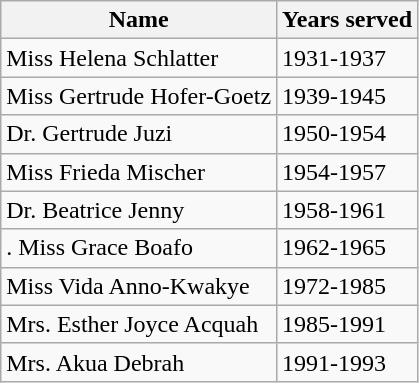<table class="wikitable">
<tr>
<th>Name</th>
<th>Years served</th>
</tr>
<tr>
<td>Miss Helena Schlatter</td>
<td>1931-1937</td>
</tr>
<tr>
<td>Miss Gertrude Hofer-Goetz</td>
<td>1939-1945</td>
</tr>
<tr>
<td>Dr. Gertrude Juzi</td>
<td>1950-1954</td>
</tr>
<tr>
<td>Miss Frieda Mischer</td>
<td>1954-1957</td>
</tr>
<tr>
<td>Dr. Beatrice Jenny</td>
<td>1958-1961</td>
</tr>
<tr>
<td>. Miss Grace Boafo</td>
<td>1962-1965</td>
</tr>
<tr>
<td>Miss Vida Anno-Kwakye</td>
<td>1972-1985</td>
</tr>
<tr>
<td>Mrs. Esther Joyce Acquah</td>
<td>1985-1991</td>
</tr>
<tr>
<td>Mrs. Akua Debrah</td>
<td>1991-1993</td>
</tr>
</table>
